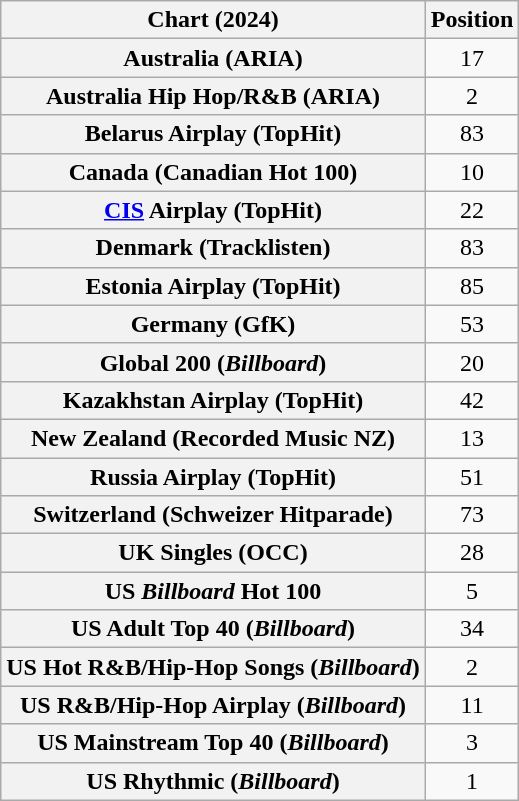<table class="wikitable sortable plainrowheaders" style="text-align:center">
<tr>
<th scope="col">Chart (2024)</th>
<th scope="col">Position</th>
</tr>
<tr>
<th scope="row">Australia (ARIA)</th>
<td>17</td>
</tr>
<tr>
<th scope="row">Australia Hip Hop/R&B (ARIA)</th>
<td>2</td>
</tr>
<tr>
<th scope="row">Belarus Airplay (TopHit)</th>
<td>83</td>
</tr>
<tr>
<th scope="row">Canada (Canadian Hot 100)</th>
<td>10</td>
</tr>
<tr>
<th scope="row"><a href='#'>CIS</a> Airplay (TopHit)</th>
<td>22</td>
</tr>
<tr>
<th scope="row">Denmark (Tracklisten)</th>
<td>83</td>
</tr>
<tr>
<th scope="row">Estonia Airplay (TopHit)</th>
<td>85</td>
</tr>
<tr>
<th scope="row">Germany (GfK)</th>
<td>53</td>
</tr>
<tr>
<th scope="row">Global 200 (<em>Billboard</em>)</th>
<td>20</td>
</tr>
<tr>
<th scope="row">Kazakhstan Airplay (TopHit)</th>
<td>42</td>
</tr>
<tr>
<th scope="row">New Zealand (Recorded Music NZ)</th>
<td>13</td>
</tr>
<tr>
<th scope="row">Russia Airplay (TopHit)</th>
<td>51</td>
</tr>
<tr>
<th scope="row">Switzerland (Schweizer Hitparade)</th>
<td>73</td>
</tr>
<tr>
<th scope="row">UK Singles (OCC)</th>
<td>28</td>
</tr>
<tr>
<th scope="row">US <em>Billboard</em> Hot 100</th>
<td>5</td>
</tr>
<tr>
<th scope="row">US Adult Top 40 (<em>Billboard</em>)</th>
<td>34</td>
</tr>
<tr>
<th scope="row">US Hot R&B/Hip-Hop Songs (<em>Billboard</em>)</th>
<td>2</td>
</tr>
<tr>
<th scope="row">US R&B/Hip-Hop Airplay (<em>Billboard</em>)</th>
<td>11</td>
</tr>
<tr>
<th scope="row">US Mainstream Top 40 (<em>Billboard</em>)</th>
<td>3</td>
</tr>
<tr>
<th scope="row">US Rhythmic (<em>Billboard</em>)</th>
<td>1</td>
</tr>
</table>
